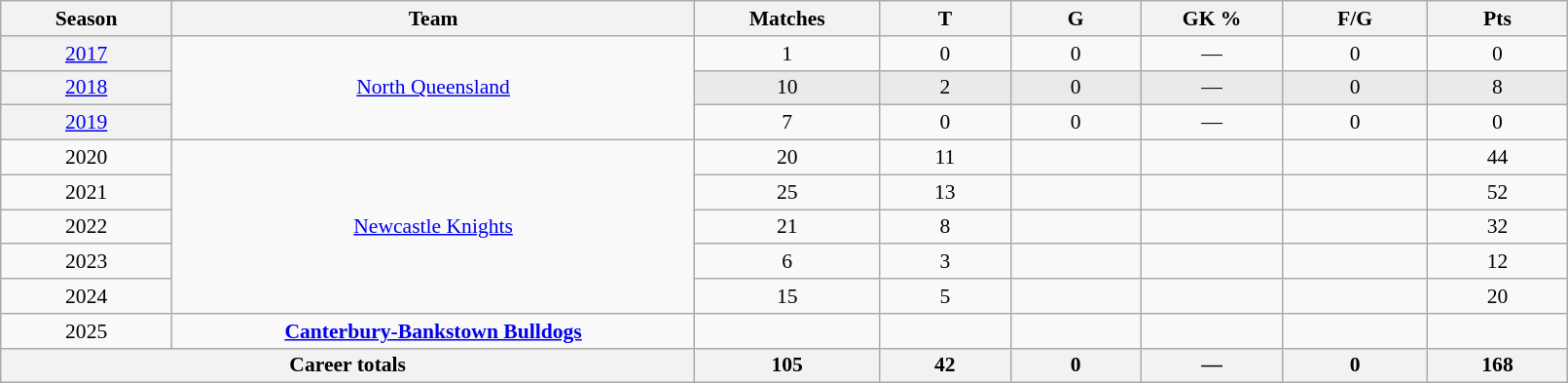<table class="wikitable sortable"  style="font-size:90%; text-align:center; width:85%;">
<tr>
<th width=2%>Season</th>
<th width=8%>Team</th>
<th width=2%>Matches</th>
<th width=2%>T</th>
<th width=2%>G</th>
<th width=2%>GK %</th>
<th width=2%>F/G</th>
<th width=2%>Pts</th>
</tr>
<tr>
<th scope="row" style="text-align:center; font-weight:normal"><a href='#'>2017</a></th>
<td rowspan="3" style="text-align:center;"> <a href='#'>North Queensland</a></td>
<td>1</td>
<td>0</td>
<td>0</td>
<td>—</td>
<td>0</td>
<td>0</td>
</tr>
<tr style="background:#eaeaea;">
<th scope="row" style="text-align:center; font-weight:normal"><a href='#'>2018</a></th>
<td>10</td>
<td>2</td>
<td>0</td>
<td>—</td>
<td>0</td>
<td>8</td>
</tr>
<tr>
<th scope="row" style="text-align:center; font-weight:normal"><a href='#'>2019</a></th>
<td>7</td>
<td>0</td>
<td>0</td>
<td>—</td>
<td>0</td>
<td>0</td>
</tr>
<tr>
<td>2020</td>
<td rowspan="5">  <a href='#'>Newcastle Knights</a></td>
<td>20</td>
<td>11</td>
<td></td>
<td></td>
<td></td>
<td>44</td>
</tr>
<tr>
<td>2021</td>
<td>25</td>
<td>13</td>
<td></td>
<td></td>
<td></td>
<td>52</td>
</tr>
<tr>
<td>2022</td>
<td>21</td>
<td>8</td>
<td></td>
<td></td>
<td></td>
<td>32</td>
</tr>
<tr>
<td>2023</td>
<td>6</td>
<td>3</td>
<td></td>
<td></td>
<td></td>
<td>12</td>
</tr>
<tr>
<td>2024</td>
<td>15</td>
<td>5</td>
<td></td>
<td></td>
<td></td>
<td>20</td>
</tr>
<tr>
<td>2025</td>
<td> <strong><a href='#'>Canterbury-Bankstown Bulldogs</a></strong></td>
<td></td>
<td></td>
<td></td>
<td></td>
<td></td>
<td></td>
</tr>
<tr class="sortbottom">
<th colspan="2">Career totals</th>
<th>105</th>
<th>42</th>
<th>0</th>
<th>—</th>
<th>0</th>
<th>168</th>
</tr>
</table>
